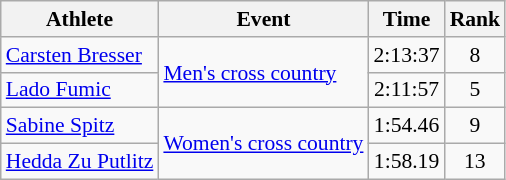<table class=wikitable style="font-size:90%">
<tr>
<th>Athlete</th>
<th>Event</th>
<th>Time</th>
<th>Rank</th>
</tr>
<tr>
<td align=left><a href='#'>Carsten Bresser</a></td>
<td align=left rowspan=2><a href='#'>Men's cross country</a></td>
<td align=center>2:13:37</td>
<td align=center>8</td>
</tr>
<tr>
<td align=left><a href='#'>Lado Fumic</a></td>
<td align=center>2:11:57</td>
<td align=center>5</td>
</tr>
<tr>
<td align=left><a href='#'>Sabine Spitz</a></td>
<td align=left rowspan=2><a href='#'>Women's cross country</a></td>
<td align=center>1:54.46</td>
<td align=center>9</td>
</tr>
<tr>
<td align=left><a href='#'>Hedda Zu Putlitz</a></td>
<td align=center>1:58.19</td>
<td align=center>13</td>
</tr>
</table>
